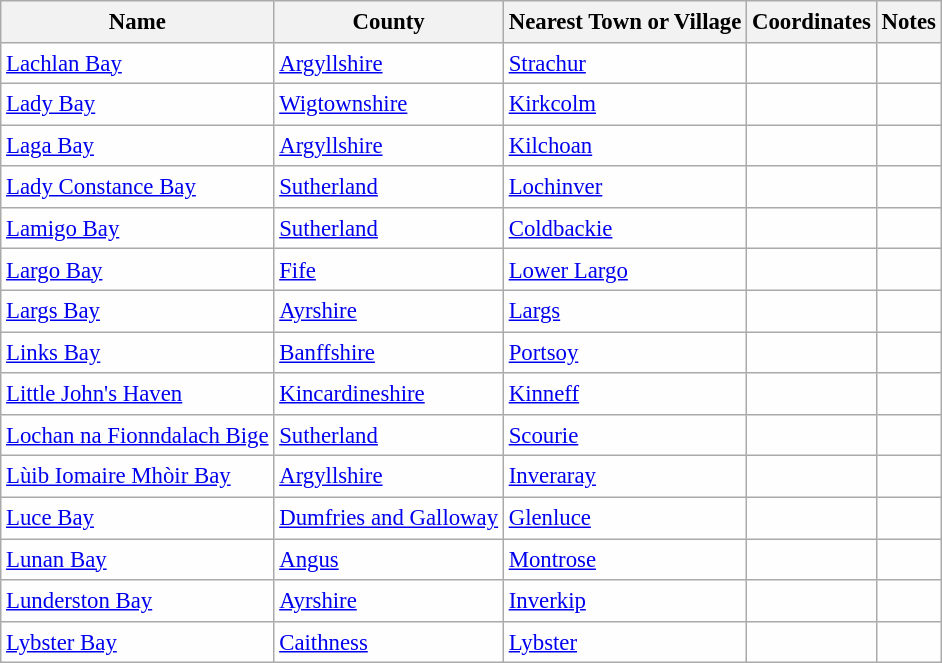<table class="wikitable sortable" style="table-layout:fixed;background-color:#FEFEFE;font-size:95%;padding:0.30em;line-height:1.35em;">
<tr>
<th scope="col">Name</th>
<th scope="col">County</th>
<th scope="col">Nearest Town or Village</th>
<th scope="col">Coordinates</th>
<th scope="col">Notes</th>
</tr>
<tr>
<td><a href='#'>Lachlan Bay</a></td>
<td><a href='#'>Argyllshire</a></td>
<td><a href='#'>Strachur</a></td>
<td></td>
<td></td>
</tr>
<tr>
<td><a href='#'>Lady Bay</a></td>
<td><a href='#'>Wigtownshire</a></td>
<td><a href='#'>Kirkcolm</a></td>
<td></td>
<td></td>
</tr>
<tr>
<td><a href='#'>Laga Bay</a></td>
<td><a href='#'>Argyllshire</a></td>
<td><a href='#'>Kilchoan</a></td>
<td></td>
<td></td>
</tr>
<tr>
<td><a href='#'>Lady Constance Bay</a></td>
<td><a href='#'>Sutherland</a></td>
<td><a href='#'>Lochinver</a></td>
<td></td>
</tr>
<tr>
<td><a href='#'>Lamigo Bay</a></td>
<td><a href='#'>Sutherland</a></td>
<td><a href='#'>Coldbackie</a></td>
<td></td>
<td></td>
</tr>
<tr>
<td><a href='#'>Largo Bay</a></td>
<td><a href='#'>Fife</a></td>
<td><a href='#'>Lower Largo</a></td>
<td></td>
<td></td>
</tr>
<tr>
<td><a href='#'>Largs Bay</a></td>
<td><a href='#'>Ayrshire</a></td>
<td><a href='#'>Largs</a></td>
<td></td>
<td></td>
</tr>
<tr>
<td><a href='#'>Links Bay</a></td>
<td><a href='#'>Banffshire</a></td>
<td><a href='#'>Portsoy</a></td>
<td></td>
<td></td>
</tr>
<tr>
<td><a href='#'>Little John's Haven</a></td>
<td><a href='#'>Kincardineshire</a></td>
<td><a href='#'>Kinneff</a></td>
<td></td>
<td></td>
</tr>
<tr>
<td><a href='#'>Lochan na Fionndalach Bige</a></td>
<td><a href='#'>Sutherland</a></td>
<td><a href='#'>Scourie</a></td>
<td></td>
<td></td>
</tr>
<tr>
<td><a href='#'>Lùib Iomaire Mhòir Bay</a></td>
<td><a href='#'>Argyllshire</a></td>
<td><a href='#'>Inveraray</a></td>
<td></td>
<td></td>
</tr>
<tr>
<td><a href='#'>Luce Bay</a></td>
<td><a href='#'>Dumfries and Galloway</a></td>
<td><a href='#'>Glenluce</a></td>
<td></td>
<td></td>
</tr>
<tr>
<td><a href='#'>Lunan Bay</a></td>
<td><a href='#'>Angus</a></td>
<td><a href='#'>Montrose</a></td>
<td></td>
<td></td>
</tr>
<tr>
<td><a href='#'>Lunderston Bay</a></td>
<td><a href='#'>Ayrshire</a></td>
<td><a href='#'>Inverkip</a></td>
<td></td>
<td></td>
</tr>
<tr>
<td><a href='#'>Lybster Bay</a></td>
<td><a href='#'>Caithness</a></td>
<td><a href='#'>Lybster</a></td>
<td></td>
<td></td>
</tr>
</table>
